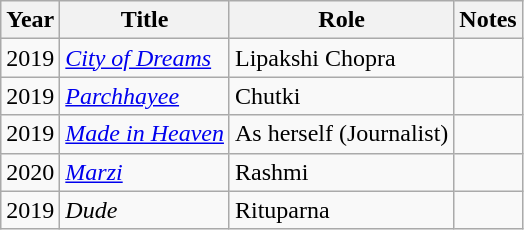<table class="wikitable">
<tr>
<th>Year</th>
<th>Title</th>
<th>Role</th>
<th>Notes</th>
</tr>
<tr>
<td>2019</td>
<td><em><a href='#'>City of Dreams</a></em></td>
<td>Lipakshi Chopra</td>
<td></td>
</tr>
<tr>
<td>2019</td>
<td><em><a href='#'>Parchhayee</a></em></td>
<td>Chutki</td>
<td></td>
</tr>
<tr>
<td>2019</td>
<td><em><a href='#'>Made in Heaven</a></em></td>
<td>As herself (Journalist)</td>
<td></td>
</tr>
<tr>
<td>2020</td>
<td><em><a href='#'>Marzi</a></em></td>
<td>Rashmi</td>
<td></td>
</tr>
<tr>
<td>2019</td>
<td><em>Dude</em></td>
<td>Rituparna</td>
<td></td>
</tr>
</table>
